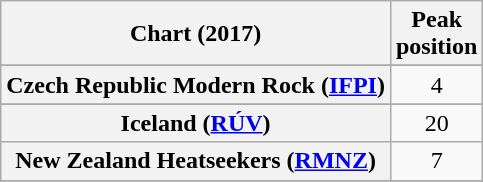<table class="wikitable sortable plainrowheaders" style="text-align:center">
<tr>
<th scope="col">Chart (2017)</th>
<th scope="col">Peak<br> position</th>
</tr>
<tr>
</tr>
<tr>
</tr>
<tr>
<th scope="row">Czech Republic Modern Rock (<a href='#'>IFPI</a>)</th>
<td>4</td>
</tr>
<tr>
</tr>
<tr>
<th scope="row">Iceland (<a href='#'>RÚV</a>)</th>
<td>20</td>
</tr>
<tr>
<th scope="row">New Zealand Heatseekers (<a href='#'>RMNZ</a>)</th>
<td>7</td>
</tr>
<tr>
</tr>
<tr>
</tr>
<tr>
</tr>
<tr>
</tr>
<tr>
</tr>
<tr>
</tr>
<tr>
</tr>
</table>
